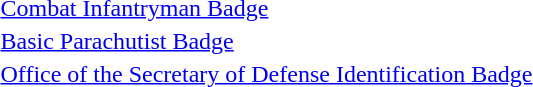<table>
<tr>
<td></td>
<td><a href='#'>Combat Infantryman Badge</a></td>
</tr>
<tr>
<td></td>
<td><a href='#'>Basic Parachutist Badge</a></td>
</tr>
<tr>
<td></td>
<td><a href='#'>Office of the Secretary of Defense Identification Badge</a></td>
</tr>
</table>
